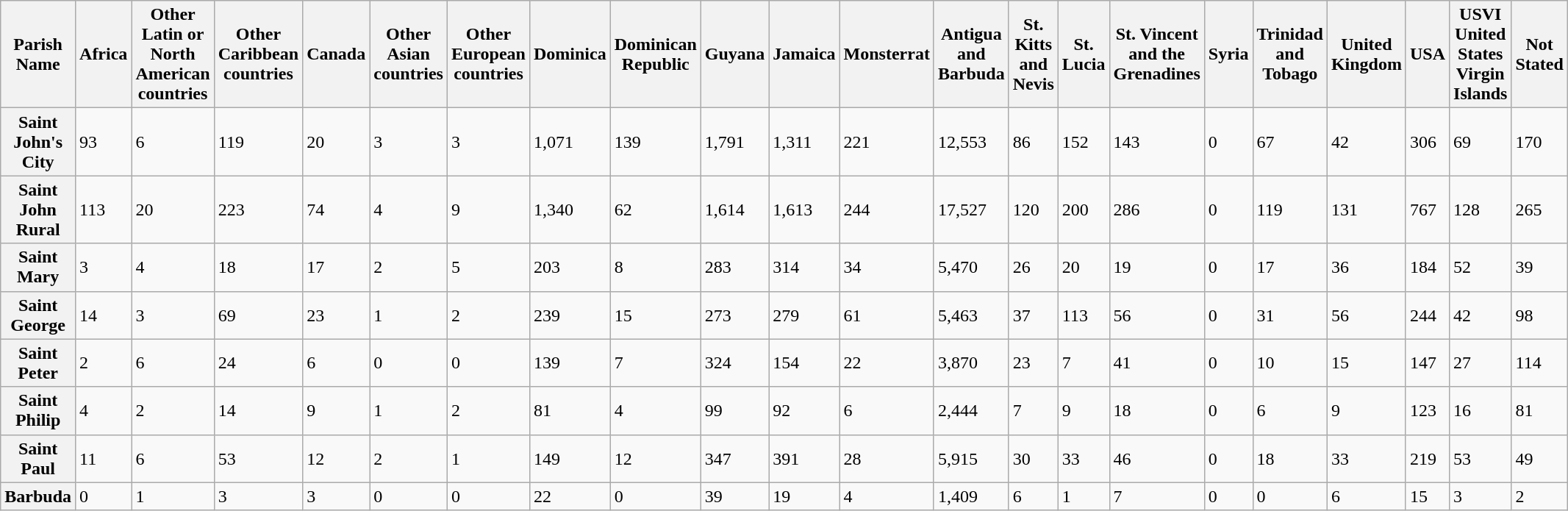<table class="wikitable sortable mw-collapsible mw-collapsed">
<tr>
<th>Parish Name</th>
<th>Africa</th>
<th>Other Latin or North American countries</th>
<th>Other Caribbean countries</th>
<th>Canada</th>
<th>Other Asian countries</th>
<th>Other European countries</th>
<th>Dominica</th>
<th>Dominican Republic</th>
<th>Guyana</th>
<th>Jamaica</th>
<th>Monsterrat</th>
<th>Antigua and Barbuda</th>
<th>St. Kitts and Nevis</th>
<th>St. Lucia</th>
<th>St. Vincent and the Grenadines</th>
<th>Syria</th>
<th>Trinidad and Tobago</th>
<th>United Kingdom</th>
<th>USA</th>
<th>USVI United States Virgin Islands</th>
<th>Not Stated</th>
</tr>
<tr>
<th>Saint John's City</th>
<td>93</td>
<td>6</td>
<td>119</td>
<td>20</td>
<td>3</td>
<td>3</td>
<td>1,071</td>
<td>139</td>
<td>1,791</td>
<td>1,311</td>
<td>221</td>
<td>12,553</td>
<td>86</td>
<td>152</td>
<td>143</td>
<td>0</td>
<td>67</td>
<td>42</td>
<td>306</td>
<td>69</td>
<td>170</td>
</tr>
<tr>
<th>Saint John Rural</th>
<td>113</td>
<td>20</td>
<td>223</td>
<td>74</td>
<td>4</td>
<td>9</td>
<td>1,340</td>
<td>62</td>
<td>1,614</td>
<td>1,613</td>
<td>244</td>
<td>17,527</td>
<td>120</td>
<td>200</td>
<td>286</td>
<td>0</td>
<td>119</td>
<td>131</td>
<td>767</td>
<td>128</td>
<td>265</td>
</tr>
<tr>
<th>Saint Mary</th>
<td>3</td>
<td>4</td>
<td>18</td>
<td>17</td>
<td>2</td>
<td>5</td>
<td>203</td>
<td>8</td>
<td>283</td>
<td>314</td>
<td>34</td>
<td>5,470</td>
<td>26</td>
<td>20</td>
<td>19</td>
<td>0</td>
<td>17</td>
<td>36</td>
<td>184</td>
<td>52</td>
<td>39</td>
</tr>
<tr>
<th>Saint George</th>
<td>14</td>
<td>3</td>
<td>69</td>
<td>23</td>
<td>1</td>
<td>2</td>
<td>239</td>
<td>15</td>
<td>273</td>
<td>279</td>
<td>61</td>
<td>5,463</td>
<td>37</td>
<td>113</td>
<td>56</td>
<td>0</td>
<td>31</td>
<td>56</td>
<td>244</td>
<td>42</td>
<td>98</td>
</tr>
<tr>
<th>Saint Peter</th>
<td>2</td>
<td>6</td>
<td>24</td>
<td>6</td>
<td>0</td>
<td>0</td>
<td>139</td>
<td>7</td>
<td>324</td>
<td>154</td>
<td>22</td>
<td>3,870</td>
<td>23</td>
<td>7</td>
<td>41</td>
<td>0</td>
<td>10</td>
<td>15</td>
<td>147</td>
<td>27</td>
<td>114</td>
</tr>
<tr>
<th>Saint Philip</th>
<td>4</td>
<td>2</td>
<td>14</td>
<td>9</td>
<td>1</td>
<td>2</td>
<td>81</td>
<td>4</td>
<td>99</td>
<td>92</td>
<td>6</td>
<td>2,444</td>
<td>7</td>
<td>9</td>
<td>18</td>
<td>0</td>
<td>6</td>
<td>9</td>
<td>123</td>
<td>16</td>
<td>81</td>
</tr>
<tr>
<th>Saint Paul</th>
<td>11</td>
<td>6</td>
<td>53</td>
<td>12</td>
<td>2</td>
<td>1</td>
<td>149</td>
<td>12</td>
<td>347</td>
<td>391</td>
<td>28</td>
<td>5,915</td>
<td>30</td>
<td>33</td>
<td>46</td>
<td>0</td>
<td>18</td>
<td>33</td>
<td>219</td>
<td>53</td>
<td>49</td>
</tr>
<tr>
<th>Barbuda</th>
<td>0</td>
<td>1</td>
<td>3</td>
<td>3</td>
<td>0</td>
<td>0</td>
<td>22</td>
<td>0</td>
<td>39</td>
<td>19</td>
<td>4</td>
<td>1,409</td>
<td>6</td>
<td>1</td>
<td>7</td>
<td>0</td>
<td>0</td>
<td>6</td>
<td>15</td>
<td>3</td>
<td>2</td>
</tr>
</table>
